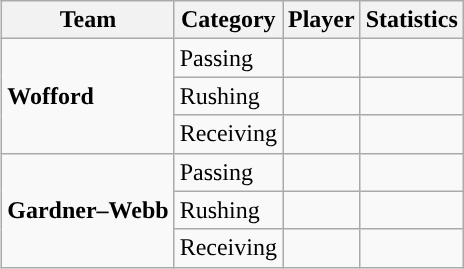<table class="wikitable" style="float: right;">
<tr>
<th>Team</th>
<th>Category</th>
<th>Player</th>
<th>Statistics</th>
</tr>
<tr>
<td rowspan=3><strong>Wofford</strong></td>
<td>Passing</td>
<td></td>
<td></td>
</tr>
<tr>
<td>Rushing</td>
<td></td>
<td></td>
</tr>
<tr>
<td>Receiving</td>
<td></td>
<td></td>
</tr>
<tr>
<td rowspan=3><strong>Gardner–Webb</strong></td>
<td>Passing</td>
<td></td>
<td></td>
</tr>
<tr>
<td>Rushing</td>
<td></td>
<td></td>
</tr>
<tr>
<td>Receiving</td>
<td></td>
<td></td>
</tr>
</table>
